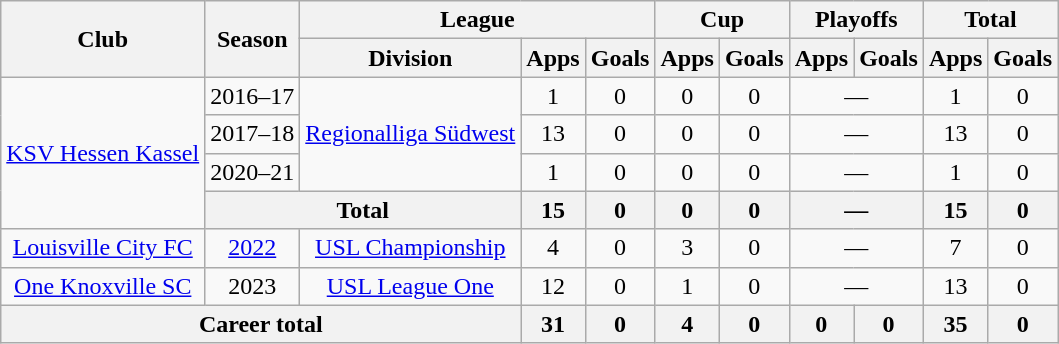<table class="wikitable" style="text-align:center">
<tr>
<th rowspan="2">Club</th>
<th rowspan="2">Season</th>
<th colspan="3">League</th>
<th colspan="2">Cup</th>
<th colspan="2">Playoffs</th>
<th colspan="2">Total</th>
</tr>
<tr>
<th>Division</th>
<th>Apps</th>
<th>Goals</th>
<th>Apps</th>
<th>Goals</th>
<th>Apps</th>
<th>Goals</th>
<th>Apps</th>
<th>Goals</th>
</tr>
<tr>
<td rowspan="4"><a href='#'>KSV Hessen Kassel</a></td>
<td>2016–17</td>
<td rowspan="3"><a href='#'>Regionalliga Südwest</a></td>
<td>1</td>
<td>0</td>
<td>0</td>
<td>0</td>
<td colspan="2">—</td>
<td>1</td>
<td>0</td>
</tr>
<tr>
<td>2017–18</td>
<td>13</td>
<td>0</td>
<td>0</td>
<td>0</td>
<td colspan="2">—</td>
<td>13</td>
<td>0</td>
</tr>
<tr>
<td>2020–21</td>
<td>1</td>
<td>0</td>
<td>0</td>
<td>0</td>
<td colspan="2">—</td>
<td>1</td>
<td>0</td>
</tr>
<tr>
<th colspan="2">Total</th>
<th>15</th>
<th>0</th>
<th>0</th>
<th>0</th>
<th colspan="2">—</th>
<th>15</th>
<th>0</th>
</tr>
<tr>
<td><a href='#'>Louisville City FC</a></td>
<td><a href='#'>2022</a></td>
<td><a href='#'>USL Championship</a></td>
<td>4</td>
<td>0</td>
<td>3</td>
<td>0</td>
<td colspan="2">—</td>
<td>7</td>
<td>0</td>
</tr>
<tr>
<td><a href='#'>One Knoxville SC</a></td>
<td>2023</td>
<td><a href='#'>USL League One</a></td>
<td>12</td>
<td>0</td>
<td>1</td>
<td>0</td>
<td colspan="2">—</td>
<td>13</td>
<td>0</td>
</tr>
<tr>
<th colspan="3">Career total</th>
<th>31</th>
<th>0</th>
<th>4</th>
<th>0</th>
<th>0</th>
<th>0</th>
<th>35</th>
<th>0</th>
</tr>
</table>
